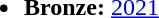<table border="0" cellpadding="2">
<tr valign="top">
<td><br><ul><li><strong>Bronze:</strong> <a href='#'>2021</a></li></ul></td>
</tr>
</table>
